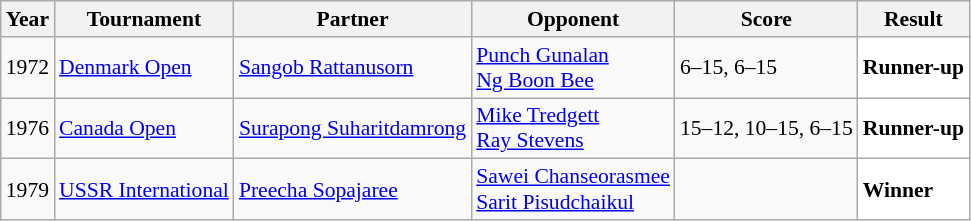<table class="sortable wikitable" style="font-size: 90%;">
<tr>
<th>Year</th>
<th>Tournament</th>
<th>Partner</th>
<th>Opponent</th>
<th>Score</th>
<th>Result</th>
</tr>
<tr>
<td align="center">1972</td>
<td><a href='#'>Denmark Open</a></td>
<td> <a href='#'>Sangob Rattanusorn</a></td>
<td> <a href='#'>Punch Gunalan</a><br> <a href='#'>Ng Boon Bee</a></td>
<td>6–15, 6–15</td>
<td style="text-align:left; background:white"> <strong>Runner-up</strong></td>
</tr>
<tr>
<td align="center">1976</td>
<td><a href='#'>Canada Open</a></td>
<td> <a href='#'>Surapong Suharitdamrong</a></td>
<td> <a href='#'>Mike Tredgett</a><br> <a href='#'>Ray Stevens</a></td>
<td>15–12, 10–15, 6–15</td>
<td style="text-align:left; background:white"> <strong>Runner-up</strong></td>
</tr>
<tr>
<td align="center">1979</td>
<td><a href='#'>USSR International</a></td>
<td> <a href='#'>Preecha Sopajaree</a></td>
<td> <a href='#'>Sawei Chanseorasmee</a><br> <a href='#'>Sarit Pisudchaikul</a></td>
<td></td>
<td style="text-align:left; background:white"> <strong>Winner</strong></td>
</tr>
</table>
